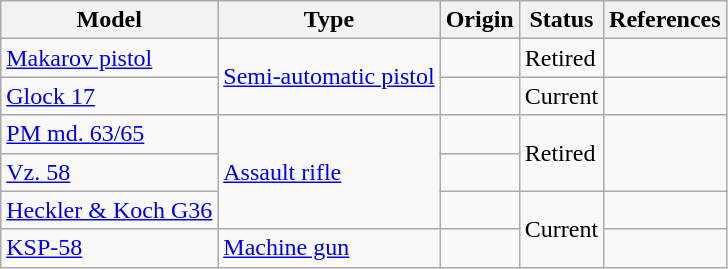<table class="wikitable">
<tr>
<th>Model</th>
<th>Type</th>
<th>Origin</th>
<th>Status</th>
<th>References</th>
</tr>
<tr>
<td><a href='#'>Makarov pistol</a></td>
<td rowspan="2"><a href='#'>Semi-automatic pistol</a></td>
<td></td>
<td>Retired</td>
<td></td>
</tr>
<tr>
<td><a href='#'>Glock 17</a></td>
<td></td>
<td>Current</td>
<td></td>
</tr>
<tr>
<td><a href='#'>PM md. 63/65</a></td>
<td rowspan="3"><a href='#'>Assault rifle</a></td>
<td></td>
<td rowspan="2">Retired</td>
<td rowspan="2"></td>
</tr>
<tr>
<td><a href='#'>Vz. 58</a></td>
<td></td>
</tr>
<tr>
<td><a href='#'>Heckler & Koch G36</a></td>
<td></td>
<td rowspan="2">Current</td>
<td></td>
</tr>
<tr>
<td><a href='#'>KSP-58</a></td>
<td><a href='#'>Machine gun</a></td>
<td></td>
<td></td>
</tr>
</table>
